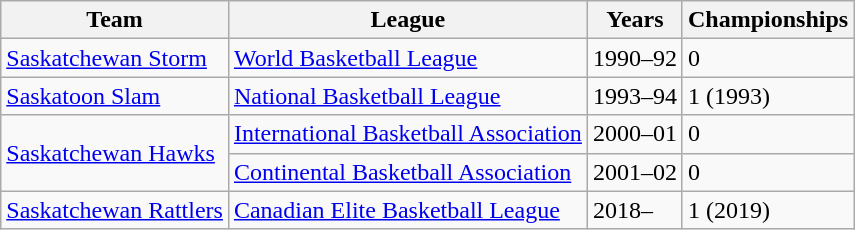<table class="wikitable">
<tr>
<th>Team</th>
<th>League</th>
<th>Years</th>
<th><strong>Championships</strong></th>
</tr>
<tr>
<td><a href='#'>Saskatchewan Storm</a></td>
<td><a href='#'>World Basketball League</a></td>
<td>1990–92</td>
<td>0</td>
</tr>
<tr>
<td><a href='#'>Saskatoon Slam</a></td>
<td><a href='#'>National Basketball League</a></td>
<td>1993–94</td>
<td>1 (1993)</td>
</tr>
<tr>
<td rowspan="2"><a href='#'>Saskatchewan Hawks</a></td>
<td><a href='#'>International Basketball Association</a></td>
<td>2000–01</td>
<td>0</td>
</tr>
<tr>
<td><a href='#'>Continental Basketball Association</a></td>
<td>2001–02</td>
<td>0</td>
</tr>
<tr>
<td><a href='#'>Saskatchewan Rattlers</a></td>
<td><a href='#'>Canadian Elite Basketball League</a></td>
<td>2018–</td>
<td>1 (2019)</td>
</tr>
</table>
